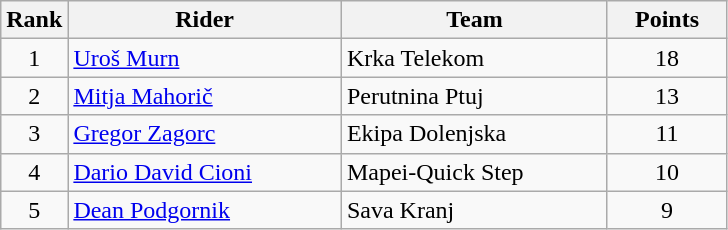<table class="wikitable">
<tr>
<th>Rank</th>
<th>Rider</th>
<th>Team</th>
<th>Points</th>
</tr>
<tr>
<td align=center>1</td>
<td width=175> <a href='#'>Uroš Murn</a> </td>
<td width=170>Krka Telekom</td>
<td width=72 align=center>18</td>
</tr>
<tr>
<td align=center>2</td>
<td> <a href='#'>Mitja Mahorič</a></td>
<td>Perutnina Ptuj</td>
<td align=center>13</td>
</tr>
<tr>
<td align=center>3</td>
<td> <a href='#'>Gregor Zagorc</a></td>
<td>Ekipa Dolenjska</td>
<td align=center>11</td>
</tr>
<tr>
<td align=center>4</td>
<td> <a href='#'>Dario David Cioni</a></td>
<td>Mapei-Quick Step</td>
<td align=center>10</td>
</tr>
<tr>
<td align=center>5</td>
<td> <a href='#'>Dean Podgornik</a></td>
<td>Sava Kranj</td>
<td align=center>9</td>
</tr>
</table>
